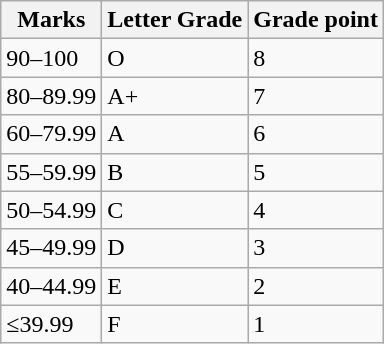<table class="wikitable">
<tr>
<th>Marks</th>
<th>Letter Grade</th>
<th>Grade point</th>
</tr>
<tr>
<td>90–100</td>
<td>O</td>
<td>8</td>
</tr>
<tr>
<td>80–89.99</td>
<td>A+</td>
<td>7</td>
</tr>
<tr>
<td>60–79.99</td>
<td>A</td>
<td>6</td>
</tr>
<tr>
<td>55–59.99</td>
<td>B</td>
<td>5</td>
</tr>
<tr>
<td>50–54.99</td>
<td>C</td>
<td>4</td>
</tr>
<tr>
<td>45–49.99</td>
<td>D</td>
<td>3</td>
</tr>
<tr>
<td>40–44.99</td>
<td>E</td>
<td>2</td>
</tr>
<tr>
<td>≤39.99</td>
<td>F</td>
<td>1</td>
</tr>
</table>
